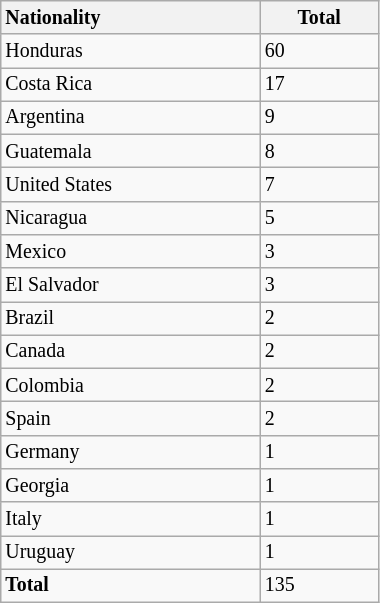<table class="wikitable sortable floatright" style="font-size:83%; margin:0 0 1.5em 1.5em; width:20%">
<tr>
<th style="text-align:left;">Nationality</th>
<th>Total</th>
</tr>
<tr>
<td>Honduras</td>
<td>60</td>
</tr>
<tr>
<td>Costa Rica</td>
<td>17</td>
</tr>
<tr>
<td>Argentina</td>
<td>9</td>
</tr>
<tr>
<td>Guatemala</td>
<td>8</td>
</tr>
<tr>
<td>United States</td>
<td>7</td>
</tr>
<tr>
<td>Nicaragua</td>
<td>5</td>
</tr>
<tr>
<td>Mexico</td>
<td>3</td>
</tr>
<tr>
<td>El Salvador</td>
<td>3</td>
</tr>
<tr>
<td>Brazil</td>
<td>2</td>
</tr>
<tr>
<td>Canada</td>
<td>2</td>
</tr>
<tr>
<td>Colombia</td>
<td>2</td>
</tr>
<tr>
<td>Spain</td>
<td>2</td>
</tr>
<tr>
<td>Germany</td>
<td>1</td>
</tr>
<tr>
<td>Georgia</td>
<td>1</td>
</tr>
<tr>
<td>Italy</td>
<td>1</td>
</tr>
<tr>
<td>Uruguay</td>
<td>1</td>
</tr>
<tr>
<td><strong>Total</strong></td>
<td>135</td>
</tr>
</table>
